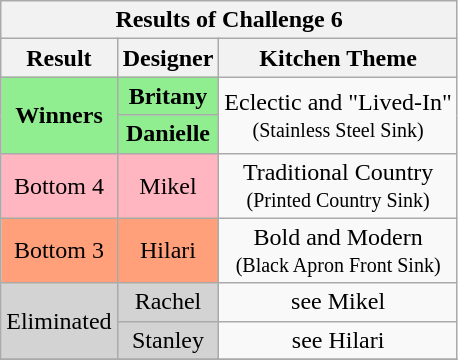<table class="wikitable" style="text-align:center">
<tr>
<th colspan="3">Results of Challenge 6</th>
</tr>
<tr>
<th>Result</th>
<th>Designer</th>
<th>Kitchen Theme</th>
</tr>
<tr>
<td bgcolor="lightgreen" rowspan="2"><strong>Winners</strong></td>
<td bgcolor="lightgreen"><strong>Britany</strong></td>
<td rowspan="2">Eclectic and "Lived-In"<br><small>(Stainless Steel Sink)</small></td>
</tr>
<tr>
<td bgcolor="lightgreen"><strong>Danielle</strong></td>
</tr>
<tr>
<td bgcolor="#FFB6C1">Bottom 4</td>
<td bgcolor="#FFB6C1">Mikel</td>
<td>Traditional Country<br><small>(Printed Country Sink)</small></td>
</tr>
<tr>
<td bgcolor="#FFA07A">Bottom 3</td>
<td bgcolor="#FFA07A">Hilari</td>
<td>Bold and Modern<br><small>(Black Apron Front Sink)</small></td>
</tr>
<tr>
<td bgcolor="lightgrey" rowspan="2">Eliminated</td>
<td bgcolor="lightgrey">Rachel</td>
<td>see Mikel</td>
</tr>
<tr>
<td bgcolor="lightgrey">Stanley</td>
<td>see Hilari</td>
</tr>
<tr>
</tr>
</table>
